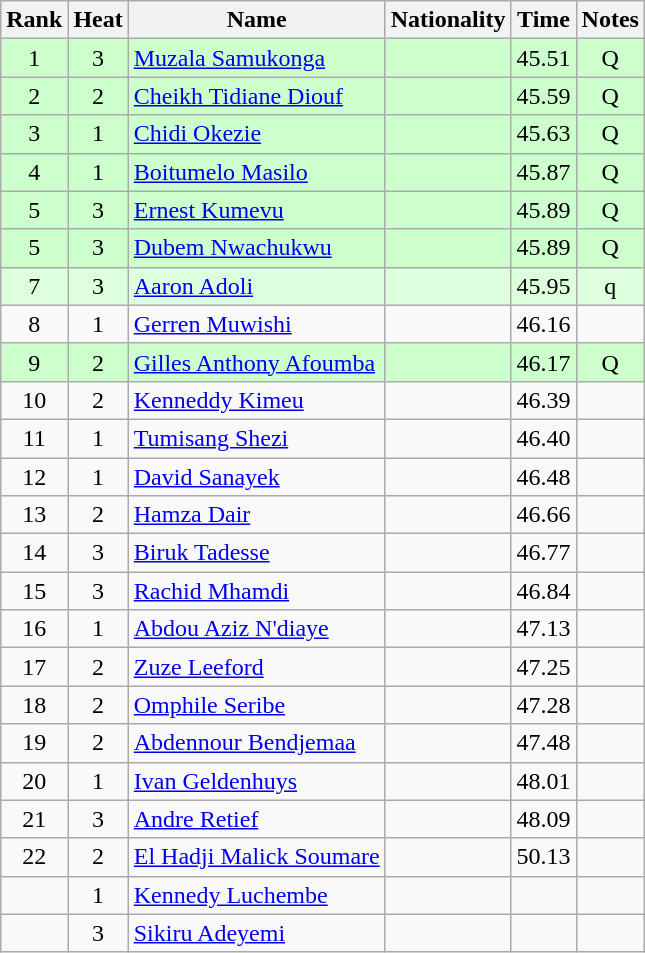<table class="wikitable sortable" style="text-align:center">
<tr>
<th>Rank</th>
<th>Heat</th>
<th>Name</th>
<th>Nationality</th>
<th>Time</th>
<th>Notes</th>
</tr>
<tr bgcolor=ccffcc>
<td>1</td>
<td>3</td>
<td align=left><a href='#'>Muzala Samukonga</a></td>
<td align=left></td>
<td>45.51</td>
<td>Q</td>
</tr>
<tr bgcolor=ccffcc>
<td>2</td>
<td>2</td>
<td align=left><a href='#'>Cheikh Tidiane Diouf</a></td>
<td align=left></td>
<td>45.59</td>
<td>Q</td>
</tr>
<tr bgcolor=ccffcc>
<td>3</td>
<td>1</td>
<td align=left><a href='#'>Chidi Okezie</a></td>
<td align=left></td>
<td>45.63</td>
<td>Q</td>
</tr>
<tr bgcolor=ccffcc>
<td>4</td>
<td>1</td>
<td align=left><a href='#'>Boitumelo Masilo</a></td>
<td align=left></td>
<td>45.87</td>
<td>Q</td>
</tr>
<tr bgcolor=ccffcc>
<td>5</td>
<td>3</td>
<td align=left><a href='#'>Ernest Kumevu</a></td>
<td align=left></td>
<td>45.89</td>
<td>Q</td>
</tr>
<tr bgcolor=ccffcc>
<td>5</td>
<td>3</td>
<td align=left><a href='#'>Dubem Nwachukwu</a></td>
<td align=left></td>
<td>45.89</td>
<td>Q</td>
</tr>
<tr bgcolor=ddffdd>
<td>7</td>
<td>3</td>
<td align=left><a href='#'>Aaron Adoli</a></td>
<td align=left></td>
<td>45.95</td>
<td>q</td>
</tr>
<tr>
<td>8</td>
<td>1</td>
<td align=left><a href='#'>Gerren Muwishi</a></td>
<td align=left></td>
<td>46.16</td>
<td></td>
</tr>
<tr bgcolor=ccffcc>
<td>9</td>
<td>2</td>
<td align=left><a href='#'>Gilles Anthony Afoumba</a></td>
<td align=left></td>
<td>46.17</td>
<td>Q</td>
</tr>
<tr>
<td>10</td>
<td>2</td>
<td align=left><a href='#'>Kenneddy Kimeu</a></td>
<td align=left></td>
<td>46.39</td>
<td></td>
</tr>
<tr>
<td>11</td>
<td>1</td>
<td align=left><a href='#'>Tumisang Shezi</a></td>
<td align=left></td>
<td>46.40</td>
<td></td>
</tr>
<tr>
<td>12</td>
<td>1</td>
<td align=left><a href='#'>David Sanayek</a></td>
<td align=left></td>
<td>46.48</td>
<td></td>
</tr>
<tr>
<td>13</td>
<td>2</td>
<td align=left><a href='#'>Hamza Dair</a></td>
<td align=left></td>
<td>46.66</td>
<td></td>
</tr>
<tr>
<td>14</td>
<td>3</td>
<td align=left><a href='#'>Biruk Tadesse</a></td>
<td align=left></td>
<td>46.77</td>
<td></td>
</tr>
<tr>
<td>15</td>
<td>3</td>
<td align=left><a href='#'>Rachid Mhamdi</a></td>
<td align=left></td>
<td>46.84</td>
<td></td>
</tr>
<tr>
<td>16</td>
<td>1</td>
<td align=left><a href='#'>Abdou Aziz N'diaye</a></td>
<td align=left></td>
<td>47.13</td>
<td></td>
</tr>
<tr>
<td>17</td>
<td>2</td>
<td align=left><a href='#'>Zuze Leeford</a></td>
<td align=left></td>
<td>47.25</td>
<td></td>
</tr>
<tr>
<td>18</td>
<td>2</td>
<td align=left><a href='#'>Omphile Seribe</a></td>
<td align=left></td>
<td>47.28</td>
<td></td>
</tr>
<tr>
<td>19</td>
<td>2</td>
<td align=left><a href='#'>Abdennour Bendjemaa</a></td>
<td align=left></td>
<td>47.48</td>
<td></td>
</tr>
<tr>
<td>20</td>
<td>1</td>
<td align=left><a href='#'>Ivan Geldenhuys</a></td>
<td align=left></td>
<td>48.01</td>
<td></td>
</tr>
<tr>
<td>21</td>
<td>3</td>
<td align=left><a href='#'>Andre Retief</a></td>
<td align=left></td>
<td>48.09</td>
<td></td>
</tr>
<tr>
<td>22</td>
<td>2</td>
<td align=left><a href='#'>El Hadji Malick Soumare</a></td>
<td align=left></td>
<td>50.13</td>
<td></td>
</tr>
<tr>
<td></td>
<td>1</td>
<td align=left><a href='#'>Kennedy Luchembe</a></td>
<td align=left></td>
<td></td>
<td></td>
</tr>
<tr>
<td></td>
<td>3</td>
<td align=left><a href='#'>Sikiru Adeyemi</a></td>
<td align=left></td>
<td></td>
<td></td>
</tr>
</table>
